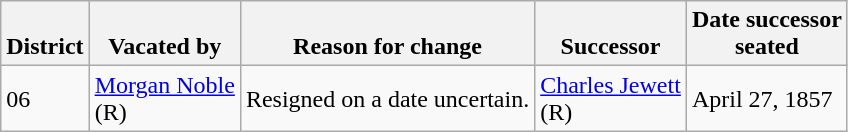<table class="wikitable sortable">
<tr style="vertical-align:bottom;">
<th>District</th>
<th>Vacated by</th>
<th>Reason for change</th>
<th>Successor</th>
<th>Date successor<br>seated</th>
</tr>
<tr>
<td>06</td>
<td nowrap ><a href='#'>Morgan Noble</a><br>(R)</td>
<td>Resigned on a date uncertain.</td>
<td nowrap ><a href='#'>Charles Jewett</a><br>(R)</td>
<td>April 27, 1857</td>
</tr>
</table>
